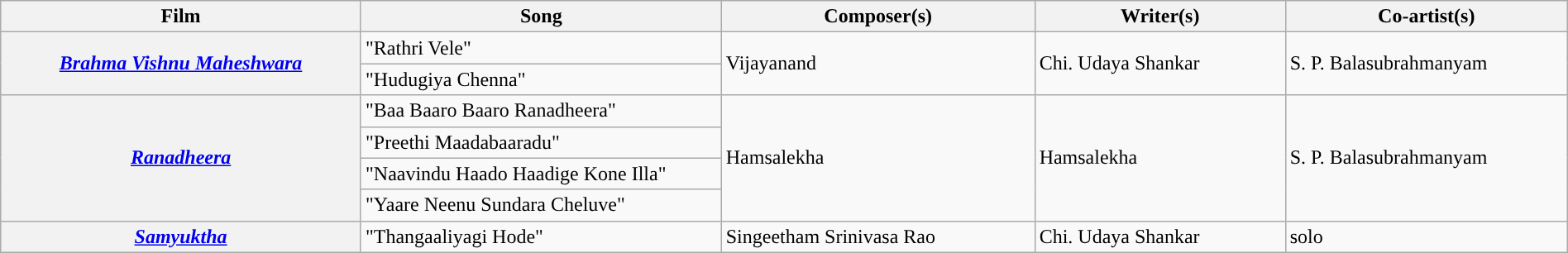<table class="wikitable plainrowheaders" width="100%" textcolor:#000;">
<tr style="background:#b0e0e66;">
<th scope="col" width=23%><strong>Film</strong></th>
<th scope="col" width=23%><strong>Song</strong></th>
<th scope="col" width=20%><strong>Composer(s)</strong></th>
<th scope="col" width=16%><strong>Writer(s)</strong></th>
<th scope="col" width=18%><strong>Co-artist(s)</strong></th>
</tr>
<tr>
<th Rowspan=2><em><a href='#'>Brahma Vishnu Maheshwara</a></em></th>
<td>"Rathri Vele"</td>
<td rowspan=2>Vijayanand</td>
<td rowspan=2>Chi. Udaya Shankar</td>
<td rowspan=2>S. P. Balasubrahmanyam</td>
</tr>
<tr>
<td>"Hudugiya Chenna"</td>
</tr>
<tr>
<th Rowspan=4><em><a href='#'>Ranadheera</a></em></th>
<td>"Baa Baaro Baaro Ranadheera"</td>
<td rowspan=4>Hamsalekha</td>
<td rowspan=4>Hamsalekha</td>
<td rowspan=4>S. P. Balasubrahmanyam</td>
</tr>
<tr>
<td>"Preethi Maadabaaradu"</td>
</tr>
<tr>
<td>"Naavindu Haado Haadige Kone Illa"</td>
</tr>
<tr>
<td>"Yaare Neenu Sundara Cheluve"</td>
</tr>
<tr>
<th><em><a href='#'>Samyuktha</a></em></th>
<td>"Thangaaliyagi Hode"</td>
<td>Singeetham Srinivasa Rao</td>
<td>Chi. Udaya Shankar</td>
<td>solo</td>
</tr>
</table>
